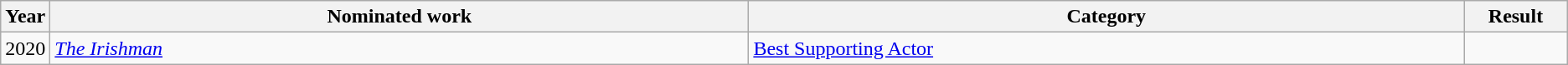<table class="wikitable sortable">
<tr>
<th scope="col" style="width:1em;">Year</th>
<th scope="col" style="width:39em;">Nominated work</th>
<th scope="col" style="width:40em;">Category</th>
<th scope="col" style="width:5em;">Result</th>
</tr>
<tr>
<td>2020</td>
<td><em><a href='#'>The Irishman</a></em></td>
<td><a href='#'>Best Supporting Actor</a></td>
<td></td>
</tr>
</table>
